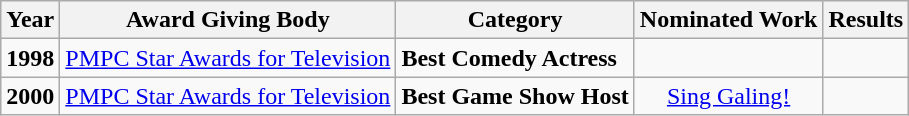<table class="wikitable">
<tr>
<th>Year</th>
<th>Award Giving Body</th>
<th>Category</th>
<th>Nominated Work</th>
<th>Results</th>
</tr>
<tr>
<td><strong>1998</strong></td>
<td><a href='#'>PMPC Star Awards for Television</a></td>
<td><strong>Best Comedy Actress</strong></td>
<td></td>
<td></td>
</tr>
<tr>
<td><strong>2000</strong></td>
<td><a href='#'>PMPC Star Awards for Television</a></td>
<td><strong>Best Game Show Host</strong></td>
<td align=center><a href='#'>Sing Galing!</a></td>
<td></td>
</tr>
</table>
